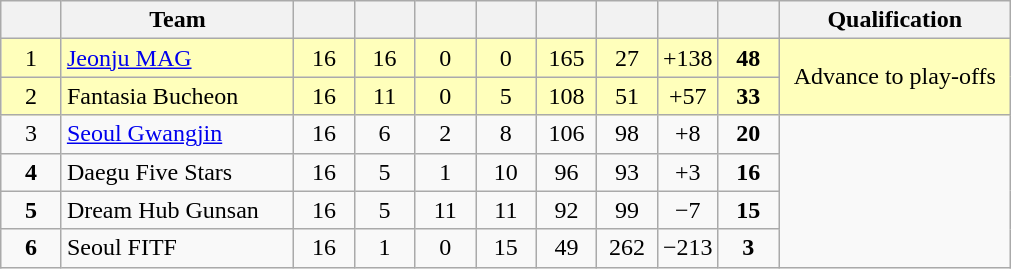<table class="wikitable" style="text-align:center">
<tr>
<th width=6%></th>
<th width=23%>Team</th>
<th width=6%></th>
<th width=6%></th>
<th width=6%></th>
<th width=6%></th>
<th width=6%></th>
<th width=6%></th>
<th width=6%></th>
<th width=6%></th>
<th width=23%>Qualification</th>
</tr>
<tr style="background:#ffffbb">
<td>1</td>
<td align="left"><a href='#'>Jeonju MAG</a></td>
<td>16</td>
<td>16</td>
<td>0</td>
<td>0</td>
<td>165</td>
<td>27</td>
<td>+138</td>
<td><strong>48</strong></td>
<td rowspan="2">Advance to play-offs</td>
</tr>
<tr style="background:#ffffbb">
<td>2</td>
<td align="left">Fantasia Bucheon</td>
<td>16</td>
<td>11</td>
<td>0</td>
<td>5</td>
<td>108</td>
<td>51</td>
<td>+57</td>
<td><strong>33</strong></td>
</tr>
<tr>
<td>3</td>
<td align="left"><a href='#'>Seoul Gwangjin</a></td>
<td>16</td>
<td>6</td>
<td>2</td>
<td>8</td>
<td>106</td>
<td>98</td>
<td>+8</td>
<td><strong>20</strong></td>
</tr>
<tr>
<td><strong>4</strong></td>
<td align="left">Daegu Five Stars</td>
<td>16</td>
<td>5</td>
<td>1</td>
<td>10</td>
<td>96</td>
<td>93</td>
<td>+3</td>
<td><strong>16</strong></td>
</tr>
<tr>
<td><strong>5</strong></td>
<td align="left">Dream Hub Gunsan</td>
<td>16</td>
<td>5</td>
<td>11</td>
<td>11</td>
<td>92</td>
<td>99</td>
<td>−7</td>
<td><strong>15</strong></td>
</tr>
<tr>
<td><strong>6</strong></td>
<td align="left">Seoul FITF</td>
<td>16</td>
<td>1</td>
<td>0</td>
<td>15</td>
<td>49</td>
<td>262</td>
<td>−213</td>
<td><strong>3</strong></td>
</tr>
</table>
